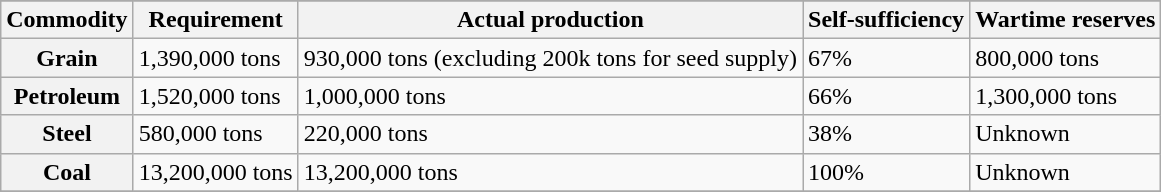<table class="wikitable">
<tr>
</tr>
<tr>
<th>Commodity</th>
<th>Requirement</th>
<th>Actual production</th>
<th>Self-sufficiency</th>
<th>Wartime reserves</th>
</tr>
<tr>
<th>Grain</th>
<td>1,390,000 tons</td>
<td>930,000 tons (excluding 200k tons for seed supply)</td>
<td>67%</td>
<td>800,000 tons</td>
</tr>
<tr>
<th>Petroleum</th>
<td>1,520,000 tons</td>
<td>1,000,000 tons</td>
<td>66%</td>
<td>1,300,000 tons</td>
</tr>
<tr>
<th>Steel</th>
<td>580,000 tons</td>
<td>220,000 tons</td>
<td>38%</td>
<td>Unknown</td>
</tr>
<tr>
<th>Coal</th>
<td>13,200,000 tons</td>
<td>13,200,000 tons</td>
<td>100%</td>
<td>Unknown</td>
</tr>
<tr>
</tr>
</table>
